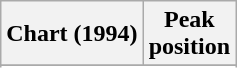<table class="wikitable plainrowheaders" style="text-align:center">
<tr>
<th scope="col">Chart (1994)</th>
<th scope="col">Peak<br>position</th>
</tr>
<tr>
</tr>
<tr>
</tr>
</table>
